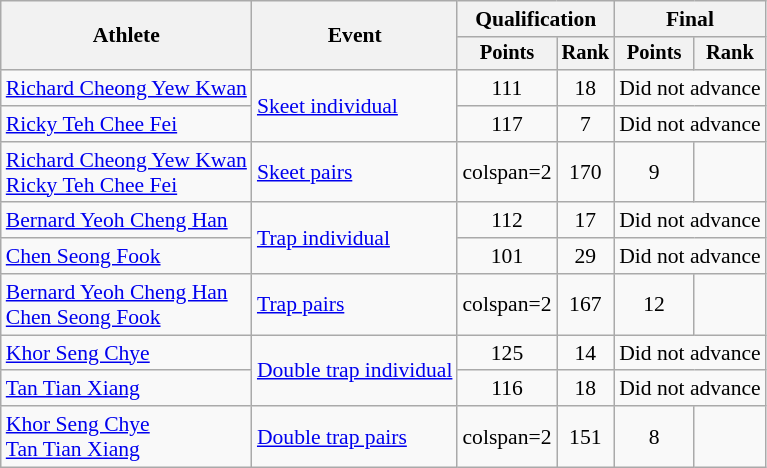<table class="wikitable" style="font-size:90%;">
<tr>
<th rowspan=2>Athlete</th>
<th rowspan=2>Event</th>
<th colspan=2>Qualification</th>
<th colspan=2>Final</th>
</tr>
<tr style="font-size:95%">
<th>Points</th>
<th>Rank</th>
<th>Points</th>
<th>Rank</th>
</tr>
<tr align=center>
<td align=left><a href='#'>Richard Cheong Yew Kwan</a></td>
<td align=left rowspan=2><a href='#'>Skeet individual</a></td>
<td>111</td>
<td>18</td>
<td colspan=2>Did not advance</td>
</tr>
<tr align=center>
<td align=left><a href='#'>Ricky Teh Chee Fei</a></td>
<td>117</td>
<td>7</td>
<td colspan=2>Did not advance</td>
</tr>
<tr align=center>
<td align=left><a href='#'>Richard Cheong Yew Kwan</a><br><a href='#'>Ricky Teh Chee Fei</a></td>
<td align=left><a href='#'>Skeet pairs</a></td>
<td>colspan=2 </td>
<td>170</td>
<td>9</td>
</tr>
<tr align=center>
<td align=left><a href='#'>Bernard Yeoh Cheng Han</a></td>
<td align=left rowspan=2><a href='#'>Trap individual</a></td>
<td>112</td>
<td>17</td>
<td colspan=2>Did not advance</td>
</tr>
<tr align=center>
<td align=left><a href='#'>Chen Seong Fook</a></td>
<td>101</td>
<td>29</td>
<td colspan=2>Did not advance</td>
</tr>
<tr align=center>
<td align=left><a href='#'>Bernard Yeoh Cheng Han</a><br><a href='#'>Chen Seong Fook</a></td>
<td align=left><a href='#'>Trap pairs</a></td>
<td>colspan=2 </td>
<td>167</td>
<td>12</td>
</tr>
<tr align=center>
<td align=left><a href='#'>Khor Seng Chye</a></td>
<td align=left rowspan=2><a href='#'>Double trap individual</a></td>
<td>125</td>
<td>14</td>
<td colspan=2>Did not advance</td>
</tr>
<tr align=center>
<td align=left><a href='#'>Tan Tian Xiang</a></td>
<td>116</td>
<td>18</td>
<td colspan=2>Did not advance</td>
</tr>
<tr align=center>
<td align=left><a href='#'>Khor Seng Chye</a><br><a href='#'>Tan Tian Xiang</a></td>
<td align=left><a href='#'>Double trap pairs</a></td>
<td>colspan=2 </td>
<td>151</td>
<td>8</td>
</tr>
</table>
